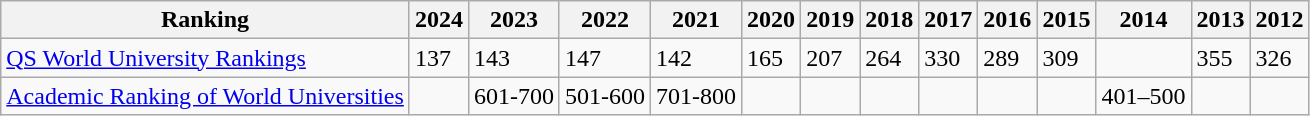<table class="wikitable">
<tr>
<th>Ranking</th>
<th>2024</th>
<th>2023</th>
<th>2022</th>
<th>2021</th>
<th>2020</th>
<th>2019</th>
<th>2018</th>
<th>2017</th>
<th>2016</th>
<th>2015</th>
<th>2014</th>
<th>2013</th>
<th>2012</th>
</tr>
<tr>
<td><a href='#'>QS World University Rankings</a></td>
<td>137</td>
<td>143</td>
<td>147</td>
<td>142</td>
<td>165</td>
<td>207</td>
<td>264</td>
<td>330</td>
<td>289</td>
<td>309</td>
<td></td>
<td>355</td>
<td>326</td>
</tr>
<tr>
<td><a href='#'>Academic Ranking of World Universities</a></td>
<td></td>
<td>601-700</td>
<td>501-600</td>
<td>701-800</td>
<td></td>
<td></td>
<td></td>
<td></td>
<td></td>
<td></td>
<td>401–500</td>
<td></td>
<td></td>
</tr>
</table>
